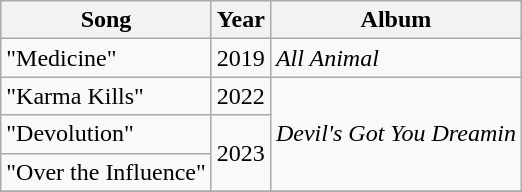<table class="wikitable">
<tr>
<th rowspan="1">Song</th>
<th rowspan="1">Year</th>
<th rowspan="1">Album</th>
</tr>
<tr>
<td>"Medicine"</td>
<td>2019</td>
<td><em>All Animal</em></td>
</tr>
<tr>
<td>"Karma Kills"</td>
<td>2022</td>
<td rowspan="3"><em>Devil's Got You Dreamin<strong></td>
</tr>
<tr>
<td>"Devolution"</td>
<td rowspan="2">2023</td>
</tr>
<tr>
<td>"Over the Influence"</td>
</tr>
<tr>
</tr>
</table>
